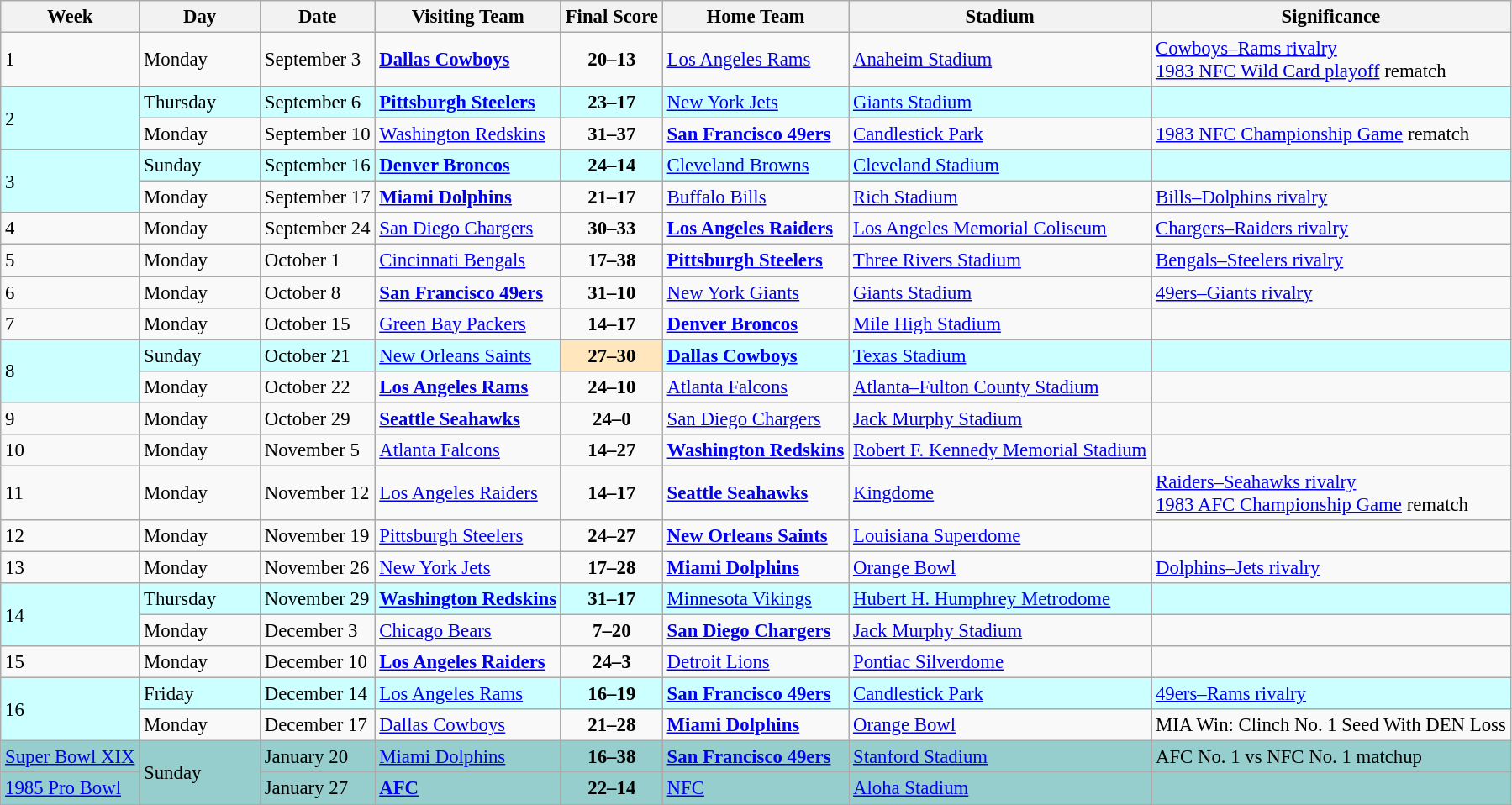<table class="wikitable" style= "font-size: 95%;">
<tr>
<th>Week</th>
<th width="8%">Day</th>
<th>Date</th>
<th>Visiting Team</th>
<th>Final Score</th>
<th>Home Team</th>
<th>Stadium</th>
<th>Significance</th>
</tr>
<tr>
<td>1</td>
<td>Monday</td>
<td>September 3</td>
<td><strong><a href='#'>Dallas Cowboys</a></strong></td>
<td align="center"><strong>20–13</strong></td>
<td><a href='#'>Los Angeles Rams</a></td>
<td><a href='#'>Anaheim Stadium</a></td>
<td><a href='#'>Cowboys–Rams rivalry</a><br><a href='#'>1983 NFC Wild Card playoff</a> rematch</td>
</tr>
<tr bgcolor="#CCFFFF">
<td rowspan="2">2</td>
<td>Thursday</td>
<td>September 6</td>
<td><strong><a href='#'>Pittsburgh Steelers</a></strong></td>
<td align="center"><strong>23–17</strong></td>
<td><a href='#'>New York Jets</a></td>
<td><a href='#'>Giants Stadium</a></td>
<td></td>
</tr>
<tr>
<td>Monday</td>
<td>September 10</td>
<td><a href='#'>Washington Redskins</a></td>
<td align="center"><strong>31–37</strong></td>
<td><strong><a href='#'>San Francisco 49ers</a></strong></td>
<td><a href='#'>Candlestick Park</a></td>
<td><a href='#'>1983 NFC Championship Game</a> rematch</td>
</tr>
<tr bgcolor="#CCFFFF">
<td rowspan="2">3</td>
<td>Sunday</td>
<td>September 16</td>
<td><strong><a href='#'>Denver Broncos</a></strong></td>
<td align="center"><strong>24–14</strong></td>
<td><a href='#'>Cleveland Browns</a></td>
<td><a href='#'>Cleveland Stadium</a></td>
<td></td>
</tr>
<tr>
<td>Monday</td>
<td>September 17</td>
<td><strong><a href='#'>Miami Dolphins</a></strong></td>
<td align="center"><strong>21–17</strong></td>
<td><a href='#'>Buffalo Bills</a></td>
<td><a href='#'>Rich Stadium</a></td>
<td><a href='#'>Bills–Dolphins rivalry</a></td>
</tr>
<tr>
<td>4</td>
<td>Monday</td>
<td>September 24</td>
<td><a href='#'>San Diego Chargers</a></td>
<td align="center"><strong>30–33</strong></td>
<td><strong><a href='#'>Los Angeles Raiders</a></strong></td>
<td><a href='#'>Los Angeles Memorial Coliseum</a></td>
<td><a href='#'>Chargers–Raiders rivalry</a></td>
</tr>
<tr>
<td>5</td>
<td>Monday</td>
<td>October 1</td>
<td><a href='#'>Cincinnati Bengals</a></td>
<td align="center"><strong>17–38</strong></td>
<td><strong><a href='#'>Pittsburgh Steelers</a></strong></td>
<td><a href='#'>Three Rivers Stadium</a></td>
<td><a href='#'>Bengals–Steelers rivalry</a></td>
</tr>
<tr>
<td>6</td>
<td>Monday</td>
<td>October 8</td>
<td><strong><a href='#'>San Francisco 49ers</a></strong></td>
<td align="center"><strong>31–10</strong></td>
<td><a href='#'>New York Giants</a></td>
<td><a href='#'>Giants Stadium</a></td>
<td><a href='#'>49ers–Giants rivalry</a></td>
</tr>
<tr>
<td>7</td>
<td>Monday</td>
<td>October 15</td>
<td><a href='#'>Green Bay Packers</a></td>
<td align="center"><strong>14–17</strong></td>
<td><strong><a href='#'>Denver Broncos</a></strong></td>
<td><a href='#'>Mile High Stadium</a></td>
<td></td>
</tr>
<tr bgcolor="#CCFFFF">
<td rowspan="2">8</td>
<td>Sunday</td>
<td>October 21</td>
<td><a href='#'>New Orleans Saints</a></td>
<td align="center" bgcolor="#FFE6BD"><strong>27–30</strong></td>
<td><strong><a href='#'>Dallas Cowboys</a></strong></td>
<td><a href='#'>Texas Stadium</a></td>
<td></td>
</tr>
<tr>
<td>Monday</td>
<td>October 22</td>
<td><strong><a href='#'>Los Angeles Rams</a></strong></td>
<td align="center"><strong>24–10</strong></td>
<td><a href='#'>Atlanta Falcons</a></td>
<td><a href='#'>Atlanta–Fulton County Stadium</a></td>
<td></td>
</tr>
<tr>
<td>9</td>
<td>Monday</td>
<td>October 29</td>
<td><strong><a href='#'>Seattle Seahawks</a></strong></td>
<td align="center"><strong>24–0</strong></td>
<td><a href='#'>San Diego Chargers</a></td>
<td><a href='#'>Jack Murphy Stadium</a></td>
<td></td>
</tr>
<tr>
<td>10</td>
<td>Monday</td>
<td>November 5</td>
<td><a href='#'>Atlanta Falcons</a></td>
<td align="center"><strong>14–27</strong></td>
<td><strong><a href='#'>Washington Redskins</a></strong></td>
<td><a href='#'>Robert F. Kennedy Memorial Stadium</a></td>
<td></td>
</tr>
<tr>
<td>11</td>
<td>Monday</td>
<td>November 12</td>
<td><a href='#'>Los Angeles Raiders</a></td>
<td align="center"><strong>14–17</strong></td>
<td><strong><a href='#'>Seattle Seahawks</a></strong></td>
<td><a href='#'>Kingdome</a></td>
<td><a href='#'>Raiders–Seahawks rivalry</a><br><a href='#'>1983 AFC Championship Game</a> rematch</td>
</tr>
<tr>
<td>12</td>
<td>Monday</td>
<td>November 19</td>
<td><a href='#'>Pittsburgh Steelers</a></td>
<td align="center"><strong>24–27</strong></td>
<td><strong><a href='#'>New Orleans Saints</a></strong></td>
<td><a href='#'>Louisiana Superdome</a></td>
<td></td>
</tr>
<tr>
<td>13</td>
<td>Monday</td>
<td>November 26</td>
<td><a href='#'>New York Jets</a></td>
<td align="center"><strong>17–28</strong></td>
<td><strong><a href='#'>Miami Dolphins</a></strong></td>
<td><a href='#'>Orange Bowl</a></td>
<td><a href='#'>Dolphins–Jets rivalry</a></td>
</tr>
<tr bgcolor="#CCFFFF">
<td rowspan="2">14</td>
<td>Thursday</td>
<td>November 29</td>
<td><strong><a href='#'>Washington Redskins</a></strong></td>
<td align="center"><strong>31–17</strong></td>
<td><a href='#'>Minnesota Vikings</a></td>
<td><a href='#'>Hubert H. Humphrey Metrodome</a></td>
<td></td>
</tr>
<tr>
<td>Monday</td>
<td>December 3</td>
<td><a href='#'>Chicago Bears</a></td>
<td align="center"><strong>7–20</strong></td>
<td><strong><a href='#'>San Diego Chargers</a></strong></td>
<td><a href='#'>Jack Murphy Stadium</a></td>
<td></td>
</tr>
<tr>
<td>15</td>
<td>Monday</td>
<td>December 10</td>
<td><strong><a href='#'>Los Angeles Raiders</a></strong></td>
<td align="center"><strong>24–3</strong></td>
<td><a href='#'>Detroit Lions</a></td>
<td><a href='#'>Pontiac Silverdome</a></td>
<td></td>
</tr>
<tr bgcolor="#CCFFFF">
<td rowspan="2">16</td>
<td>Friday</td>
<td>December 14</td>
<td><a href='#'>Los Angeles Rams</a></td>
<td align="center"><strong>16–19</strong></td>
<td><strong><a href='#'>San Francisco 49ers</a></strong></td>
<td><a href='#'>Candlestick Park</a></td>
<td><a href='#'>49ers–Rams rivalry</a></td>
</tr>
<tr>
<td>Monday</td>
<td>December 17</td>
<td><a href='#'>Dallas Cowboys</a></td>
<td align="center"><strong>21–28</strong></td>
<td><strong><a href='#'>Miami Dolphins</a></strong></td>
<td><a href='#'>Orange Bowl</a></td>
<td>MIA Win: Clinch No. 1 Seed With DEN Loss</td>
</tr>
<tr bgcolor="#96CDCD">
<td><a href='#'>Super Bowl XIX</a></td>
<td rowspan="2">Sunday</td>
<td>January 20</td>
<td><a href='#'>Miami Dolphins</a></td>
<td align="center"><strong>16–38</strong></td>
<td><strong><a href='#'>San Francisco 49ers</a></strong></td>
<td><a href='#'>Stanford Stadium</a></td>
<td>AFC No. 1 vs NFC No. 1 matchup</td>
</tr>
<tr bgcolor="#96CDCD">
<td><a href='#'>1985 Pro Bowl</a></td>
<td>January 27</td>
<td><strong><a href='#'>AFC</a></strong></td>
<td align="center"><strong>22–14</strong></td>
<td><a href='#'>NFC</a></td>
<td><a href='#'>Aloha Stadium</a></td>
<td></td>
</tr>
</table>
